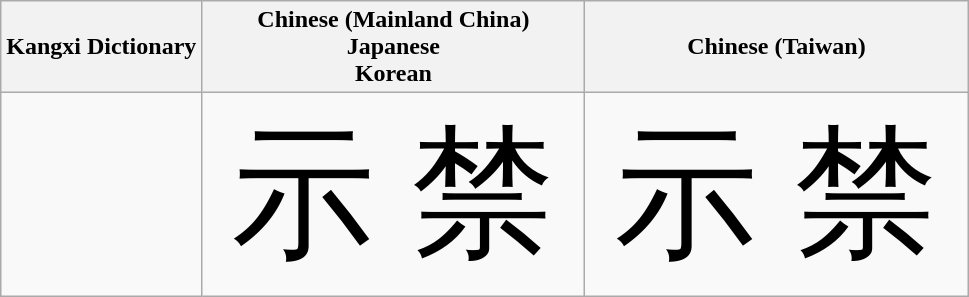<table class="wikitable" style="text-align: center;">
<tr>
<th>Kangxi Dictionary</th>
<th>Chinese (Mainland China)<br>Japanese<br>Korean</th>
<th>Chinese (Taiwan)</th>
</tr>
<tr style="font-size:6em;font-family:serif;line-height:100%;">
<td> </td>
<td lang="zh-cn">示 禁</td>
<td lang="zh-tw">示 禁</td>
</tr>
</table>
